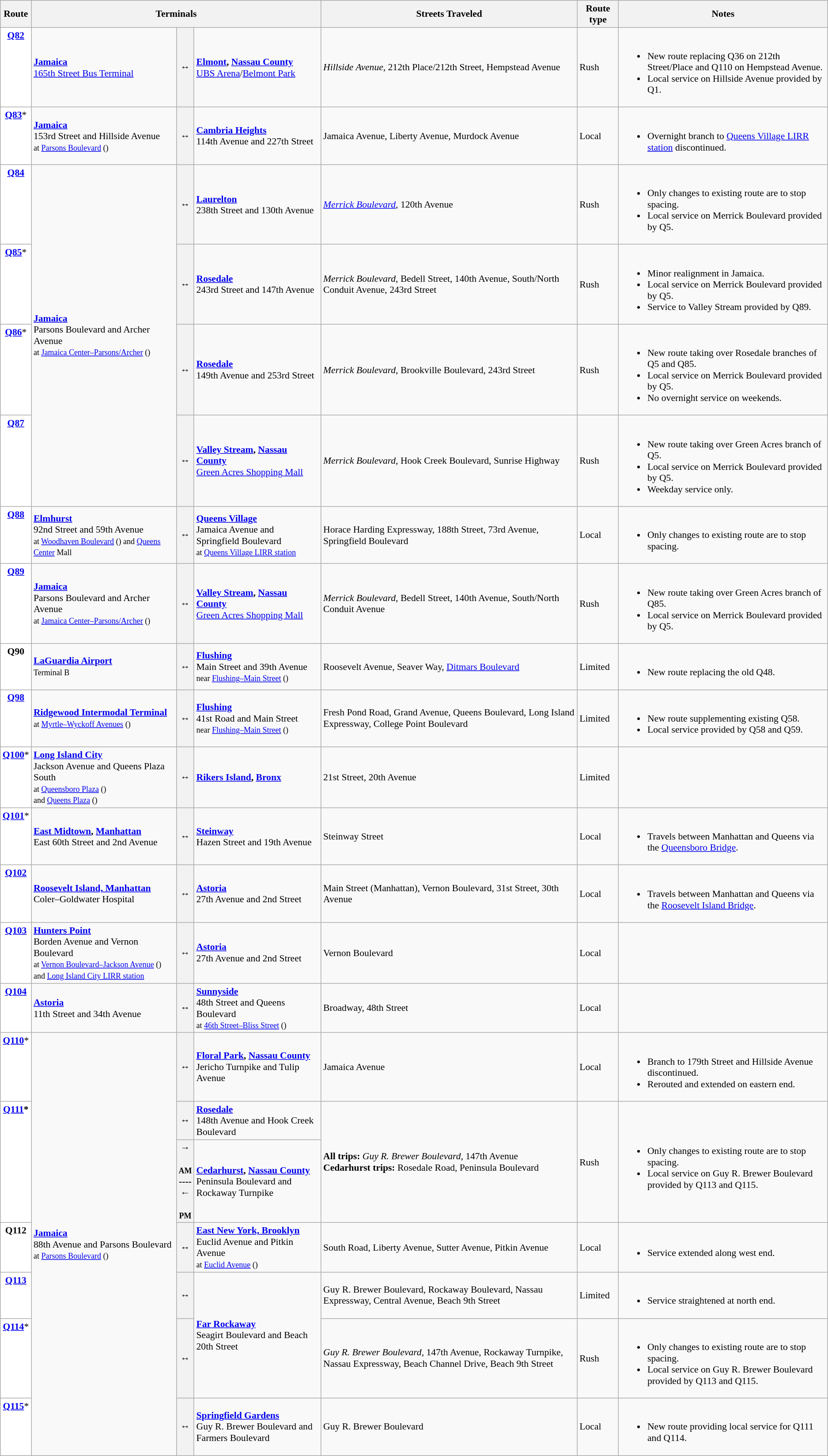<table class="wikitable" style="font-size: 90%;" |>
<tr>
<th>Route</th>
<th colspan=3>Terminals</th>
<th>Streets Traveled</th>
<th>Route type</th>
<th>Notes</th>
</tr>
<tr>
<td style="background:white; color:black" align="center" valign="top"><div> <strong><a href='#'>Q82</a></strong></div></td>
<td><strong><a href='#'>Jamaica</a></strong><br><a href='#'>165th Street Bus Terminal</a></td>
<th><div>↔</div></th>
<td><strong><a href='#'>Elmont</a>, <a href='#'>Nassau County</a></strong><br><a href='#'>UBS Arena</a>/<a href='#'>Belmont Park</a></td>
<td><em>Hillside Avenue</em>, 212th Place/212th Street, Hempstead Avenue</td>
<td>Rush</td>
<td><br><ul><li>New route replacing Q36 on 212th Street/Place and Q110 on Hempstead Avenue.</li><li>Local service on Hillside Avenue provided by Q1.</li></ul></td>
</tr>
<tr>
<td style="background:white; color:black" align="center" valign="top"><div><strong><a href='#'>Q83</a></strong>*</div></td>
<td><strong><a href='#'>Jamaica</a></strong><br>153rd Street and Hillside Avenue<br><small>at <a href='#'>Parsons Boulevard</a> ()</small></td>
<th><div>↔</div></th>
<td><strong><a href='#'>Cambria Heights</a></strong><br>114th Avenue and 227th Street</td>
<td>Jamaica Avenue, Liberty Avenue, Murdock Avenue</td>
<td>Local</td>
<td><br><ul><li>Overnight branch to <a href='#'>Queens Village LIRR station</a> discontinued.</li></ul></td>
</tr>
<tr>
<td style="background:white; color:black" align="center" valign="top"><div><strong><a href='#'>Q84</a></strong></div></td>
<td rowspan="4"><strong><a href='#'>Jamaica</a></strong><br>Parsons Boulevard and Archer Avenue<br><small>at <a href='#'>Jamaica Center–Parsons/Archer</a> ()</small></td>
<th><div>↔</div></th>
<td><strong><a href='#'>Laurelton</a></strong><br>238th Street and 130th Avenue</td>
<td><a href='#'><em>Merrick Boulevard</em></a>, 120th Avenue</td>
<td>Rush</td>
<td><br><ul><li>Only changes to existing route are to stop spacing.</li><li>Local service on Merrick Boulevard provided by Q5.</li></ul></td>
</tr>
<tr>
<td style="background:white; color:black" align="center" valign="top"><div><strong><a href='#'>Q85</a></strong>*</div></td>
<th><div>↔</div></th>
<td><strong><a href='#'>Rosedale</a></strong><br>243rd Street and 147th Avenue</td>
<td><em>Merrick Boulevard</em>, Bedell Street, 140th Avenue, South/North Conduit Avenue, 243rd Street</td>
<td>Rush</td>
<td><br><ul><li>Minor realignment in Jamaica.</li><li>Local service on Merrick Boulevard provided by Q5.</li><li>Service to Valley Stream provided by Q89.</li></ul></td>
</tr>
<tr>
<td style="background:white; color:black" align="center" valign="top"><div><strong><a href='#'>Q86</a></strong>*</div></td>
<th><div>↔</div></th>
<td><strong><a href='#'>Rosedale</a></strong><br>149th Avenue and 253rd Street</td>
<td><em>Merrick Boulevard</em>, Brookville Boulevard, 243rd Street</td>
<td>Rush</td>
<td><br><ul><li>New route taking over Rosedale branches of Q5 and Q85.</li><li>Local service on Merrick Boulevard provided by Q5.</li><li>No overnight service on weekends.</li></ul></td>
</tr>
<tr>
<td style="background:white; color:black" align="center" valign="top"><div><strong><a href='#'>Q87</a></strong></div></td>
<th><div>↔</div></th>
<td><strong><a href='#'>Valley Stream</a>, <a href='#'>Nassau County</a></strong><br><a href='#'>Green Acres Shopping Mall</a></td>
<td><em>Merrick Boulevard</em>, Hook Creek Boulevard, Sunrise Highway</td>
<td>Rush</td>
<td><br><ul><li>New route taking over Green Acres branch of Q5.</li><li>Local service on Merrick Boulevard provided by Q5.</li><li>Weekday service only.</li></ul></td>
</tr>
<tr>
<td style="background:white; color:black" align="center" valign="top"><div><strong><a href='#'>Q88</a></strong></div></td>
<td><strong><a href='#'>Elmhurst</a></strong><br>92nd Street and 59th Avenue<br><small>at <a href='#'>Woodhaven Boulevard</a> () and <a href='#'>Queens Center</a> Mall</small></td>
<th><div>↔</div></th>
<td><strong><a href='#'>Queens Village</a></strong><br>Jamaica Avenue and Springfield Boulevard<br><small>at <a href='#'>Queens Village LIRR station</a></small></td>
<td>Horace Harding Expressway, 188th Street, 73rd Avenue, Springfield Boulevard</td>
<td>Local</td>
<td><br><ul><li>Only changes to existing route are to stop spacing.</li></ul></td>
</tr>
<tr>
<td style="background:white; color:black" align="center" valign="top"><div><strong><a href='#'>Q89</a></strong></div></td>
<td><strong><a href='#'>Jamaica</a></strong><br>Parsons Boulevard and Archer Avenue<br><small>at <a href='#'>Jamaica Center–Parsons/Archer</a> ()</small></td>
<th><div>↔</div></th>
<td><strong><a href='#'>Valley Stream</a>, <a href='#'>Nassau County</a></strong><br><a href='#'>Green Acres Shopping Mall</a></td>
<td><em>Merrick Boulevard</em>, Bedell Street, 140th Avenue, South/North Conduit Avenue</td>
<td>Rush</td>
<td><br><ul><li>New route taking over Green Acres branch of Q85.</li><li>Local service on Merrick Boulevard provided by Q5.</li></ul></td>
</tr>
<tr>
<td style="background:white; color:black" align="center" valign=top><div><strong>Q90</strong></div></td>
<td><strong><a href='#'>LaGuardia Airport</a></strong><br><small>Terminal B</small></td>
<th><div>↔</div></th>
<td><strong><a href='#'>Flushing</a></strong><br>Main Street and 39th Avenue<br><small>near <a href='#'>Flushing–Main Street</a> ()</small></td>
<td>Roosevelt Avenue, Seaver Way, <a href='#'>Ditmars Boulevard</a></td>
<td>Limited</td>
<td><br><ul><li>New route replacing the old Q48.</li></ul></td>
</tr>
<tr>
<td style="background:white; color:black" align="center" valign="top"><div><strong><a href='#'>Q98</a></strong></div></td>
<td><strong><a href='#'>Ridgewood Intermodal Terminal</a></strong><br><small>at <a href='#'>Myrtle–Wyckoff Avenues</a> ()</small></td>
<th><div>↔</div></th>
<td><strong><a href='#'>Flushing</a></strong><br>41st Road and Main Street<br><small>near <a href='#'>Flushing–Main Street</a> ()</small></td>
<td>Fresh Pond Road, Grand Avenue, Queens Boulevard, Long Island Expressway, College Point Boulevard</td>
<td>Limited</td>
<td><br><ul><li>New route supplementing existing Q58.</li><li>Local service provided by Q58 and Q59.</li></ul></td>
</tr>
<tr>
<td style="background:white; color:black" align="center" valign=top><div><strong><a href='#'>Q100</a></strong>*</div></td>
<td><strong><a href='#'>Long Island City</a></strong><br> Jackson Avenue and Queens Plaza South<br><small>at <a href='#'>Queensboro Plaza</a> ()<br>and <a href='#'>Queens Plaza</a> ()</small></td>
<th><div>↔</div></th>
<td><strong><a href='#'>Rikers Island</a>, <a href='#'>Bronx</a></strong></td>
<td>21st Street, 20th Avenue</td>
<td>Limited</td>
<td></td>
</tr>
<tr>
<td style="background:white; color:black" align="center" valign="top"><div><strong><a href='#'>Q101</a></strong>*</div></td>
<td><strong><a href='#'>East Midtown</a>, <a href='#'>Manhattan</a></strong><br>East 60th Street and 2nd Avenue</td>
<th><div>↔</div></th>
<td><strong><a href='#'>Steinway</a></strong><br>Hazen Street and 19th Avenue</td>
<td>Steinway Street</td>
<td>Local</td>
<td><br><ul><li>Travels between Manhattan and Queens via the <a href='#'>Queensboro Bridge</a>.</li></ul></td>
</tr>
<tr>
<td style="background:white; color:black" align="center" valign=top><div><strong><a href='#'>Q102</a></strong></div></td>
<td><strong><a href='#'>Roosevelt Island, Manhattan</a></strong><br>Coler–Goldwater Hospital</td>
<th><div>↔</div></th>
<td><strong><a href='#'>Astoria</a></strong><br>27th Avenue and 2nd Street</td>
<td>Main Street (Manhattan), Vernon Boulevard, 31st Street, 30th Avenue</td>
<td>Local</td>
<td><br><ul><li>Travels between Manhattan and Queens via the <a href='#'>Roosevelt Island Bridge</a>.</li></ul></td>
</tr>
<tr>
<td style="background:white; color:black" align="center" valign=top><div><strong><a href='#'>Q103</a></strong></div></td>
<td><strong><a href='#'>Hunters Point</a></strong><br>Borden Avenue and Vernon Boulevard<br><small>at <a href='#'>Vernon Boulevard–Jackson Avenue</a> () and <a href='#'>Long Island City LIRR station</a></small></td>
<th><div>↔</div></th>
<td><strong><a href='#'>Astoria</a></strong><br>27th Avenue and 2nd Street</td>
<td>Vernon Boulevard</td>
<td>Local</td>
<td></td>
</tr>
<tr>
<td style="background:white; color:black" align="center" valign="top"><div><strong><a href='#'>Q104</a></strong></div></td>
<td><strong><a href='#'>Astoria</a></strong><br> 11th Street and 34th Avenue</td>
<th><div>↔</div></th>
<td><strong><a href='#'>Sunnyside</a></strong><br>48th Street and Queens Boulevard<br><small>at <a href='#'>46th Street–Bliss Street</a> ()</small></td>
<td>Broadway, 48th Street</td>
<td>Local</td>
<td></td>
</tr>
<tr>
<td style="background:white; color:black" align="center" valign="top"><div><strong><a href='#'>Q110</a></strong>*</div></td>
<td rowspan=7><strong><a href='#'>Jamaica</a></strong><br>88th Avenue and Parsons Boulevard<br><small>at <a href='#'>Parsons Boulevard</a> ()</small></td>
<th><div>↔</div></th>
<td><strong><a href='#'>Floral Park</a>, <a href='#'>Nassau County</a></strong><br>Jericho Turnpike and Tulip Avenue</td>
<td>Jamaica Avenue</td>
<td>Local</td>
<td><br><ul><li>Branch to 179th Street and Hillside Avenue discontinued.</li><li>Rerouted and extended on eastern end.</li></ul></td>
</tr>
<tr>
<th rowspan=2 style="background:white; color:black" align="center" valign=top><div><strong><a href='#'>Q111</a></strong>*</div></th>
<th><div>↔</div></th>
<td><strong><a href='#'>Rosedale</a></strong><br>148th Avenue and Hook Creek Boulevard</td>
<td rowspan=2><strong>All trips:</strong> <em>Guy R. Brewer Boulevard</em>, 147th Avenue<br><strong>Cedarhurst trips:</strong> Rosedale Road, Peninsula Boulevard</td>
<td rowspan=2>Rush</td>
<td rowspan=2><br><ul><li>Only changes to existing route are to stop spacing.</li><li>Local service on Guy R. Brewer Boulevard provided by Q113 and Q115.</li></ul></td>
</tr>
<tr>
<th><div>→</div><br><small>AM</small><br>----<br><div>←</div><br><small>PM</small></th>
<td><strong><a href='#'>Cedarhurst</a>, <a href='#'>Nassau County</a></strong><br>Peninsula Boulevard and Rockaway Turnpike</td>
</tr>
<tr>
<td style="background:white; color:black" align="center" valign=top><div><strong>Q112</strong></div></td>
<th><div>↔</div></th>
<td><strong><a href='#'>East New York, Brooklyn</a></strong><br>Euclid Avenue and Pitkin Avenue<br><small>at <a href='#'>Euclid Avenue</a> ()</small></td>
<td>South Road, Liberty Avenue, Sutter Avenue, Pitkin Avenue</td>
<td>Local</td>
<td><br><ul><li>Service extended along west end.</li></ul></td>
</tr>
<tr>
<td style="background:white; color:black" align="center" valign=top><div><strong><a href='#'>Q113</a></strong></div></td>
<th><div>↔</div></th>
<td rowspan=2><strong><a href='#'>Far Rockaway</a></strong><br>Seagirt Boulevard and Beach 20th Street</td>
<td>Guy R. Brewer Boulevard, Rockaway Boulevard, Nassau Expressway, Central Avenue, Beach 9th Street</td>
<td>Limited</td>
<td><br><ul><li>Service straightened at north end.</li></ul></td>
</tr>
<tr>
<td style="background:white; color:black" align="center" valign="top"><div><strong><a href='#'>Q114</a></strong>*</div></td>
<th><div>↔</div></th>
<td><em>Guy R. Brewer Boulevard</em>, 147th Avenue, Rockaway Turnpike, Nassau Expressway, Beach Channel Drive, Beach 9th Street</td>
<td>Rush</td>
<td><br><ul><li>Only changes to existing route are to stop spacing.</li><li>Local service on Guy R. Brewer Boulevard provided by Q113 and Q115.</li></ul></td>
</tr>
<tr>
<td style="background:white; color:black" align="center" valign="top"><div><strong><a href='#'>Q115</a></strong>*</div></td>
<th><div>↔</div></th>
<td><strong><a href='#'>Springfield Gardens</a></strong><br>Guy R. Brewer Boulevard and Farmers Boulevard</td>
<td>Guy R. Brewer Boulevard</td>
<td>Local</td>
<td><br><ul><li>New route providing local service for Q111 and Q114.</li></ul></td>
</tr>
</table>
